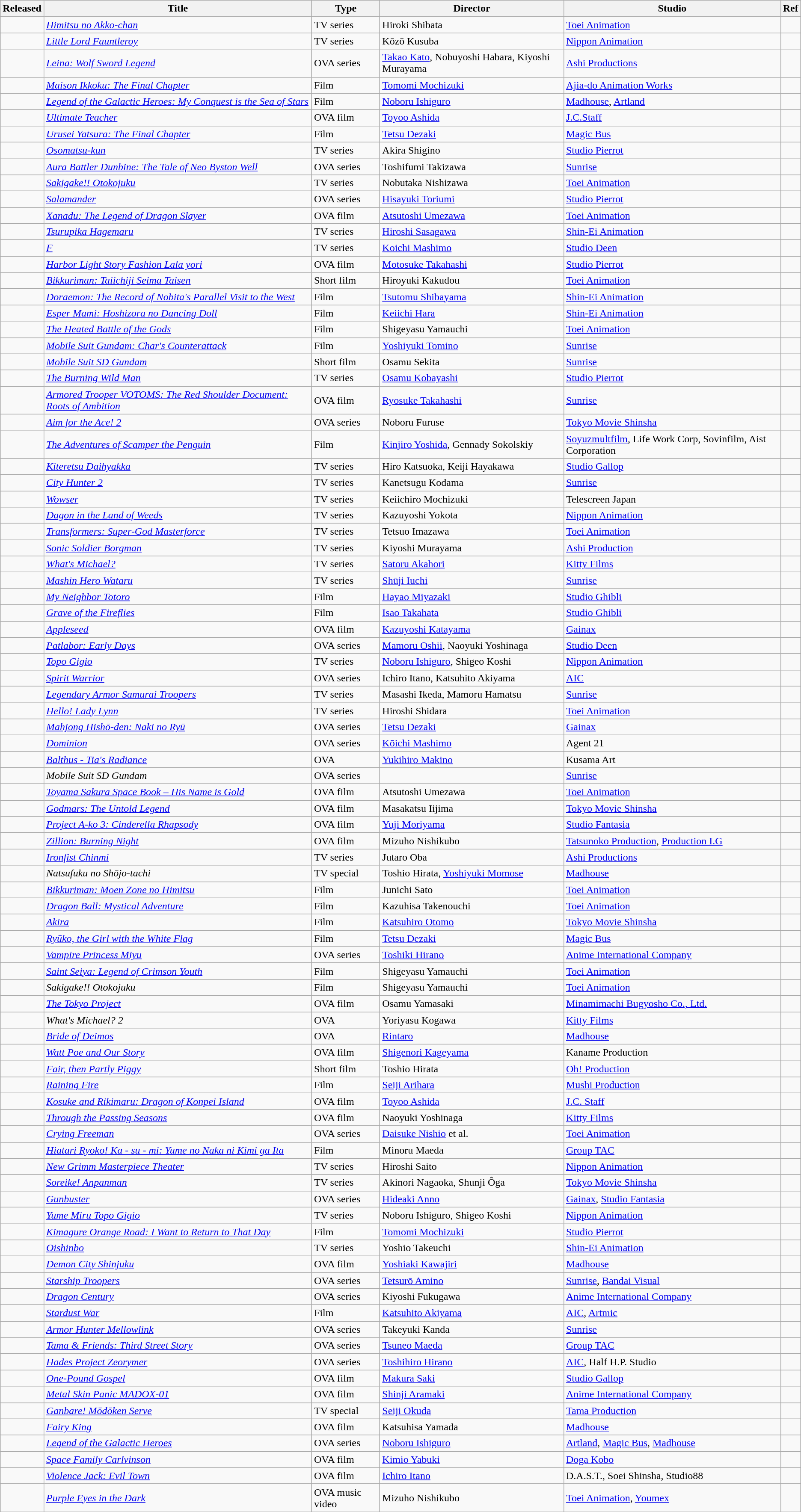<table class="wikitable sortable" border="1">
<tr>
<th>Released</th>
<th>Title</th>
<th>Type</th>
<th>Director</th>
<th>Studio</th>
<th>Ref</th>
</tr>
<tr>
<td></td>
<td><em><a href='#'>Himitsu no Akko-chan</a></em></td>
<td>TV series</td>
<td>Hiroki Shibata</td>
<td><a href='#'>Toei Animation</a></td>
<td></td>
</tr>
<tr>
<td></td>
<td><em><a href='#'>Little Lord Fauntleroy</a></em></td>
<td>TV series</td>
<td>Kōzō Kusuba</td>
<td><a href='#'>Nippon Animation</a></td>
<td></td>
</tr>
<tr>
<td></td>
<td><em><a href='#'>Leina: Wolf Sword Legend</a></em></td>
<td>OVA series</td>
<td><a href='#'>Takao Kato</a>, Nobuyoshi Habara, Kiyoshi Murayama</td>
<td><a href='#'>Ashi Productions</a></td>
<td></td>
</tr>
<tr>
<td></td>
<td><em><a href='#'>Maison Ikkoku: The Final Chapter</a></em></td>
<td>Film</td>
<td><a href='#'>Tomomi Mochizuki</a></td>
<td><a href='#'>Ajia-do Animation Works</a></td>
<td></td>
</tr>
<tr>
<td></td>
<td><em><a href='#'>Legend of the Galactic Heroes: My Conquest is the Sea of Stars</a></em></td>
<td>Film</td>
<td><a href='#'>Noboru Ishiguro</a></td>
<td><a href='#'>Madhouse</a>, <a href='#'>Artland</a></td>
<td></td>
</tr>
<tr>
<td></td>
<td><em><a href='#'>Ultimate Teacher</a></em></td>
<td>OVA film</td>
<td><a href='#'>Toyoo Ashida</a></td>
<td><a href='#'>J.C.Staff</a></td>
<td></td>
</tr>
<tr>
<td></td>
<td><em><a href='#'>Urusei Yatsura: The Final Chapter</a></em></td>
<td>Film</td>
<td><a href='#'>Tetsu Dezaki</a></td>
<td><a href='#'>Magic Bus</a></td>
<td></td>
</tr>
<tr>
<td></td>
<td><em><a href='#'>Osomatsu-kun</a></em></td>
<td>TV series</td>
<td>Akira Shigino</td>
<td><a href='#'>Studio Pierrot</a></td>
<td></td>
</tr>
<tr>
<td></td>
<td><em><a href='#'>Aura Battler Dunbine: The Tale of Neo Byston Well</a></em></td>
<td>OVA series</td>
<td>Toshifumi Takizawa</td>
<td><a href='#'>Sunrise</a></td>
<td></td>
</tr>
<tr>
<td></td>
<td><em><a href='#'>Sakigake!! Otokojuku</a></em></td>
<td>TV series</td>
<td>Nobutaka Nishizawa</td>
<td><a href='#'>Toei Animation</a></td>
<td></td>
</tr>
<tr>
<td></td>
<td><em><a href='#'>Salamander</a></em></td>
<td>OVA series</td>
<td><a href='#'>Hisayuki Toriumi</a></td>
<td><a href='#'>Studio Pierrot</a></td>
<td></td>
</tr>
<tr>
<td></td>
<td><em><a href='#'>Xanadu: The Legend of Dragon Slayer</a></em></td>
<td>OVA film</td>
<td><a href='#'>Atsutoshi Umezawa</a></td>
<td><a href='#'>Toei Animation</a></td>
<td></td>
</tr>
<tr>
<td></td>
<td><em><a href='#'>Tsurupika Hagemaru</a></em></td>
<td>TV series</td>
<td><a href='#'>Hiroshi Sasagawa</a></td>
<td><a href='#'>Shin-Ei Animation</a></td>
<td></td>
</tr>
<tr>
<td></td>
<td><em><a href='#'>F</a></em></td>
<td>TV series</td>
<td><a href='#'>Koichi Mashimo</a></td>
<td><a href='#'>Studio Deen</a></td>
<td></td>
</tr>
<tr>
<td></td>
<td><em><a href='#'>Harbor Light Story Fashion Lala yori</a></em></td>
<td>OVA film</td>
<td><a href='#'>Motosuke Takahashi</a></td>
<td><a href='#'>Studio Pierrot</a></td>
<td></td>
</tr>
<tr>
<td></td>
<td><em><a href='#'>Bikkuriman: Taiichiji Seima Taisen</a></em></td>
<td>Short film</td>
<td>Hiroyuki Kakudou</td>
<td><a href='#'>Toei Animation</a></td>
<td></td>
</tr>
<tr>
<td></td>
<td><em><a href='#'>Doraemon: The Record of Nobita's Parallel Visit to the West</a></em></td>
<td>Film</td>
<td><a href='#'>Tsutomu Shibayama</a></td>
<td><a href='#'>Shin-Ei Animation</a></td>
<td></td>
</tr>
<tr>
<td></td>
<td><em><a href='#'>Esper Mami: Hoshizora no Dancing Doll</a></em></td>
<td>Film</td>
<td><a href='#'>Keiichi Hara</a></td>
<td><a href='#'>Shin-Ei Animation</a></td>
<td></td>
</tr>
<tr>
<td></td>
<td><em><a href='#'>The Heated Battle of the Gods</a></em></td>
<td>Film</td>
<td>Shigeyasu Yamauchi</td>
<td><a href='#'>Toei Animation</a></td>
<td></td>
</tr>
<tr>
<td></td>
<td><em><a href='#'>Mobile Suit Gundam: Char's Counterattack</a></em></td>
<td>Film</td>
<td><a href='#'>Yoshiyuki Tomino</a></td>
<td><a href='#'>Sunrise</a></td>
<td></td>
</tr>
<tr>
<td></td>
<td><em><a href='#'>Mobile Suit SD Gundam</a></em></td>
<td>Short film</td>
<td>Osamu Sekita</td>
<td><a href='#'>Sunrise</a></td>
<td></td>
</tr>
<tr>
<td></td>
<td><em><a href='#'>The Burning Wild Man</a></em></td>
<td>TV series</td>
<td><a href='#'>Osamu Kobayashi</a></td>
<td><a href='#'>Studio Pierrot</a></td>
<td></td>
</tr>
<tr>
<td></td>
<td><em><a href='#'>Armored Trooper VOTOMS: The Red Shoulder Document: Roots of Ambition</a></em></td>
<td>OVA film</td>
<td><a href='#'>Ryosuke Takahashi</a></td>
<td><a href='#'>Sunrise</a></td>
<td></td>
</tr>
<tr>
<td></td>
<td><em><a href='#'>Aim for the Ace! 2</a></em></td>
<td>OVA series</td>
<td>Noboru Furuse</td>
<td><a href='#'>Tokyo Movie Shinsha</a></td>
<td></td>
</tr>
<tr>
<td></td>
<td><em><a href='#'>The Adventures of Scamper the Penguin</a></em></td>
<td>Film</td>
<td><a href='#'>Kinjiro Yoshida</a>, Gennady Sokolskiy</td>
<td><a href='#'>Soyuzmultfilm</a>, Life Work Corp, Sovinfilm, Aist Corporation</td>
<td></td>
</tr>
<tr>
<td></td>
<td><em><a href='#'>Kiteretsu Daihyakka</a></em></td>
<td>TV series</td>
<td>Hiro Katsuoka, Keiji Hayakawa</td>
<td><a href='#'>Studio Gallop</a></td>
<td></td>
</tr>
<tr>
<td></td>
<td><em><a href='#'>City Hunter 2</a></em></td>
<td>TV series</td>
<td>Kanetsugu Kodama</td>
<td><a href='#'>Sunrise</a></td>
<td></td>
</tr>
<tr>
<td></td>
<td><em><a href='#'>Wowser</a></em></td>
<td>TV series</td>
<td>Keiichiro Mochizuki</td>
<td>Telescreen Japan</td>
<td></td>
</tr>
<tr>
<td></td>
<td><em><a href='#'>Dagon in the Land of Weeds</a></em></td>
<td>TV series</td>
<td>Kazuyoshi Yokota</td>
<td><a href='#'>Nippon Animation</a></td>
<td></td>
</tr>
<tr>
<td></td>
<td><em><a href='#'>Transformers: Super-God Masterforce</a></em></td>
<td>TV series</td>
<td>Tetsuo Imazawa</td>
<td><a href='#'>Toei Animation</a></td>
<td></td>
</tr>
<tr>
<td></td>
<td><em><a href='#'>Sonic Soldier Borgman</a></em></td>
<td>TV series</td>
<td>Kiyoshi Murayama</td>
<td><a href='#'>Ashi Production</a></td>
<td></td>
</tr>
<tr>
<td></td>
<td><em><a href='#'>What's Michael?</a></em></td>
<td>TV series</td>
<td><a href='#'>Satoru Akahori</a></td>
<td><a href='#'>Kitty Films</a></td>
<td></td>
</tr>
<tr>
<td></td>
<td><em><a href='#'>Mashin Hero Wataru</a></em></td>
<td>TV series</td>
<td><a href='#'>Shūji Iuchi</a></td>
<td><a href='#'>Sunrise</a></td>
<td></td>
</tr>
<tr>
<td></td>
<td><em><a href='#'>My Neighbor Totoro</a></em></td>
<td>Film</td>
<td><a href='#'>Hayao Miyazaki</a></td>
<td><a href='#'>Studio Ghibli</a></td>
<td></td>
</tr>
<tr>
<td></td>
<td><em><a href='#'>Grave of the Fireflies</a></em></td>
<td>Film</td>
<td><a href='#'>Isao Takahata</a></td>
<td><a href='#'>Studio Ghibli</a></td>
<td></td>
</tr>
<tr>
<td></td>
<td><em><a href='#'>Appleseed</a></em></td>
<td>OVA film</td>
<td><a href='#'>Kazuyoshi Katayama</a></td>
<td><a href='#'>Gainax</a></td>
<td></td>
</tr>
<tr>
<td></td>
<td><em><a href='#'>Patlabor: Early Days</a></em></td>
<td>OVA series</td>
<td><a href='#'>Mamoru Oshii</a>, Naoyuki Yoshinaga</td>
<td><a href='#'>Studio Deen</a></td>
<td></td>
</tr>
<tr>
<td></td>
<td><em><a href='#'>Topo Gigio</a></em></td>
<td>TV series</td>
<td><a href='#'>Noboru Ishiguro</a>, Shigeo Koshi</td>
<td><a href='#'>Nippon Animation</a></td>
<td></td>
</tr>
<tr>
<td></td>
<td><em><a href='#'>Spirit Warrior</a></em></td>
<td>OVA series</td>
<td>Ichiro Itano, Katsuhito Akiyama</td>
<td><a href='#'>AIC</a></td>
<td></td>
</tr>
<tr>
<td></td>
<td><em><a href='#'>Legendary Armor Samurai Troopers</a></em></td>
<td>TV series</td>
<td>Masashi Ikeda, Mamoru Hamatsu</td>
<td><a href='#'>Sunrise</a></td>
<td></td>
</tr>
<tr>
<td></td>
<td><em><a href='#'>Hello! Lady Lynn</a></em></td>
<td>TV series</td>
<td>Hiroshi Shidara</td>
<td><a href='#'>Toei Animation</a></td>
<td></td>
</tr>
<tr>
<td></td>
<td><em><a href='#'>Mahjong Hishō-den: Naki no Ryū</a></em></td>
<td>OVA series</td>
<td><a href='#'>Tetsu Dezaki</a></td>
<td><a href='#'>Gainax</a></td>
<td></td>
</tr>
<tr>
<td></td>
<td><em><a href='#'>Dominion</a></em></td>
<td>OVA series</td>
<td><a href='#'>Kōichi Mashimo</a></td>
<td>Agent 21</td>
<td></td>
</tr>
<tr>
<td></td>
<td><em><a href='#'>Balthus - Tia's Radiance</a></em></td>
<td>OVA</td>
<td><a href='#'>Yukihiro Makino</a></td>
<td>Kusama Art</td>
<td></td>
</tr>
<tr>
<td></td>
<td><em>Mobile Suit SD Gundam</em></td>
<td>OVA series</td>
<td></td>
<td><a href='#'>Sunrise</a></td>
<td></td>
</tr>
<tr>
<td></td>
<td><em><a href='#'>Toyama Sakura Space Book – His Name is Gold</a></em></td>
<td>OVA film</td>
<td>Atsutoshi Umezawa</td>
<td><a href='#'>Toei Animation</a></td>
<td></td>
</tr>
<tr>
<td></td>
<td><em><a href='#'>Godmars: The Untold Legend</a></em></td>
<td>OVA film</td>
<td>Masakatsu Iijima</td>
<td><a href='#'>Tokyo Movie Shinsha</a></td>
<td></td>
</tr>
<tr>
<td></td>
<td><em><a href='#'>Project A-ko 3: Cinderella Rhapsody</a></em></td>
<td>OVA film</td>
<td><a href='#'>Yuji Moriyama</a></td>
<td><a href='#'>Studio Fantasia</a></td>
<td></td>
</tr>
<tr>
<td></td>
<td><em><a href='#'>Zillion: Burning Night</a></em></td>
<td>OVA film</td>
<td>Mizuho Nishikubo</td>
<td><a href='#'>Tatsunoko Production</a>, <a href='#'>Production I.G</a></td>
<td></td>
</tr>
<tr>
<td></td>
<td><em><a href='#'>Ironfist Chinmi</a></em></td>
<td>TV series</td>
<td>Jutaro Oba</td>
<td><a href='#'>Ashi Productions</a></td>
<td></td>
</tr>
<tr>
<td></td>
<td><em>Natsufuku no Shōjo-tachi</em></td>
<td>TV special</td>
<td>Toshio Hirata, <a href='#'>Yoshiyuki Momose</a></td>
<td><a href='#'>Madhouse</a></td>
<td></td>
</tr>
<tr>
<td></td>
<td><em><a href='#'>Bikkuriman: Moen Zone no Himitsu</a></em></td>
<td>Film</td>
<td>Junichi Sato</td>
<td><a href='#'>Toei Animation</a></td>
<td></td>
</tr>
<tr>
<td></td>
<td><em><a href='#'>Dragon Ball: Mystical Adventure</a></em></td>
<td>Film</td>
<td>Kazuhisa Takenouchi</td>
<td><a href='#'>Toei Animation</a></td>
<td></td>
</tr>
<tr>
<td></td>
<td><em><a href='#'>Akira</a></em></td>
<td>Film</td>
<td><a href='#'>Katsuhiro Otomo</a></td>
<td><a href='#'>Tokyo Movie Shinsha</a></td>
<td></td>
</tr>
<tr>
<td></td>
<td><em><a href='#'>Ryūko, the Girl with the White Flag</a></em></td>
<td>Film</td>
<td><a href='#'>Tetsu Dezaki</a></td>
<td><a href='#'>Magic Bus</a></td>
<td></td>
</tr>
<tr>
<td></td>
<td><em><a href='#'>Vampire Princess Miyu</a></em></td>
<td>OVA series</td>
<td><a href='#'>Toshiki Hirano</a></td>
<td><a href='#'>Anime International Company</a></td>
<td></td>
</tr>
<tr>
<td></td>
<td><em><a href='#'>Saint Seiya: Legend of Crimson Youth</a></em></td>
<td>Film</td>
<td>Shigeyasu Yamauchi</td>
<td><a href='#'>Toei Animation</a></td>
<td></td>
</tr>
<tr>
<td></td>
<td><em>Sakigake!! Otokojuku</em></td>
<td>Film</td>
<td>Shigeyasu Yamauchi</td>
<td><a href='#'>Toei Animation</a></td>
<td></td>
</tr>
<tr>
<td></td>
<td><em><a href='#'>The Tokyo Project</a></em></td>
<td>OVA film</td>
<td>Osamu Yamasaki</td>
<td><a href='#'>Minamimachi Bugyosho Co., Ltd.</a></td>
<td></td>
</tr>
<tr>
<td></td>
<td><em>What's Michael? 2</em></td>
<td>OVA</td>
<td>Yoriyasu Kogawa</td>
<td><a href='#'>Kitty Films</a></td>
<td></td>
</tr>
<tr>
<td></td>
<td><em><a href='#'>Bride of Deimos</a></em></td>
<td>OVA</td>
<td><a href='#'>Rintaro</a></td>
<td><a href='#'>Madhouse</a></td>
<td></td>
</tr>
<tr>
<td></td>
<td><em><a href='#'>Watt Poe and Our Story</a></em></td>
<td>OVA film</td>
<td><a href='#'>Shigenori Kageyama</a></td>
<td>Kaname Production</td>
<td></td>
</tr>
<tr>
<td></td>
<td><em><a href='#'>Fair, then Partly Piggy</a></em></td>
<td>Short film</td>
<td>Toshio Hirata</td>
<td><a href='#'>Oh! Production</a></td>
<td></td>
</tr>
<tr>
<td></td>
<td><em><a href='#'>Raining Fire</a></em></td>
<td>Film</td>
<td><a href='#'>Seiji Arihara</a></td>
<td><a href='#'>Mushi Production</a></td>
<td></td>
</tr>
<tr>
<td></td>
<td><em><a href='#'>Kosuke and Rikimaru: Dragon of Konpei Island</a></em></td>
<td>OVA film</td>
<td><a href='#'>Toyoo Ashida</a></td>
<td><a href='#'>J.C. Staff</a></td>
<td></td>
</tr>
<tr>
<td></td>
<td><em><a href='#'>Through the Passing Seasons</a></em></td>
<td>OVA film</td>
<td>Naoyuki Yoshinaga</td>
<td><a href='#'>Kitty Films</a></td>
<td></td>
</tr>
<tr>
<td></td>
<td><em><a href='#'>Crying Freeman</a></em></td>
<td>OVA series</td>
<td><a href='#'>Daisuke Nishio</a> et al.</td>
<td><a href='#'>Toei Animation</a></td>
<td></td>
</tr>
<tr>
<td></td>
<td><em><a href='#'>Hiatari Ryoko! Ka - su - mi: Yume no Naka ni Kimi ga Ita</a></em></td>
<td>Film</td>
<td>Minoru Maeda</td>
<td><a href='#'>Group TAC</a></td>
<td></td>
</tr>
<tr>
<td></td>
<td><em><a href='#'>New Grimm Masterpiece Theater</a></em></td>
<td>TV series</td>
<td>Hiroshi Saito</td>
<td><a href='#'>Nippon Animation</a></td>
<td></td>
</tr>
<tr>
<td></td>
<td><em><a href='#'>Soreike! Anpanman</a></em></td>
<td>TV series</td>
<td>Akinori Nagaoka, Shunji Ôga</td>
<td><a href='#'>Tokyo Movie Shinsha</a></td>
<td></td>
</tr>
<tr>
<td></td>
<td><em><a href='#'>Gunbuster</a></em></td>
<td>OVA series</td>
<td><a href='#'>Hideaki Anno</a></td>
<td><a href='#'>Gainax</a>, <a href='#'>Studio Fantasia</a></td>
<td></td>
</tr>
<tr>
<td></td>
<td><em><a href='#'>Yume Miru Topo Gigio</a></em></td>
<td>TV series</td>
<td>Noboru Ishiguro, Shigeo Koshi</td>
<td><a href='#'>Nippon Animation</a></td>
<td></td>
</tr>
<tr>
<td></td>
<td><em><a href='#'>Kimagure Orange Road: I Want to Return to That Day</a></em></td>
<td>Film</td>
<td><a href='#'>Tomomi Mochizuki</a></td>
<td><a href='#'>Studio Pierrot</a></td>
<td></td>
</tr>
<tr>
<td></td>
<td><em><a href='#'>Oishinbo</a></em></td>
<td>TV series</td>
<td>Yoshio Takeuchi</td>
<td><a href='#'>Shin-Ei Animation</a></td>
<td></td>
</tr>
<tr>
<td></td>
<td><em><a href='#'>Demon City Shinjuku</a></em></td>
<td>OVA film</td>
<td><a href='#'>Yoshiaki Kawajiri</a></td>
<td><a href='#'>Madhouse</a></td>
<td></td>
</tr>
<tr>
<td></td>
<td><em><a href='#'>Starship Troopers</a></em></td>
<td>OVA series</td>
<td><a href='#'>Tetsurō Amino</a></td>
<td><a href='#'>Sunrise</a>, <a href='#'>Bandai Visual</a></td>
<td></td>
</tr>
<tr>
<td></td>
<td><em><a href='#'>Dragon Century</a></em></td>
<td>OVA series</td>
<td>Kiyoshi Fukugawa</td>
<td><a href='#'>Anime International Company</a></td>
<td></td>
</tr>
<tr>
<td></td>
<td><em><a href='#'>Stardust War</a></em></td>
<td>Film</td>
<td><a href='#'>Katsuhito Akiyama</a></td>
<td><a href='#'>AIC</a>, <a href='#'>Artmic</a></td>
<td></td>
</tr>
<tr>
<td></td>
<td><em><a href='#'>Armor Hunter Mellowlink</a></em></td>
<td>OVA series</td>
<td>Takeyuki Kanda</td>
<td><a href='#'>Sunrise</a></td>
<td></td>
</tr>
<tr>
<td></td>
<td><em><a href='#'>Tama & Friends: Third Street Story</a></em></td>
<td>OVA series</td>
<td><a href='#'>Tsuneo Maeda</a></td>
<td><a href='#'>Group TAC</a></td>
<td></td>
</tr>
<tr>
<td></td>
<td><em><a href='#'>Hades Project Zeorymer</a></em></td>
<td>OVA series</td>
<td><a href='#'>Toshihiro Hirano</a></td>
<td><a href='#'>AIC</a>, Half H.P. Studio</td>
<td></td>
</tr>
<tr>
<td></td>
<td><em><a href='#'>One-Pound Gospel</a></em></td>
<td>OVA film</td>
<td><a href='#'>Makura Saki</a></td>
<td><a href='#'>Studio Gallop</a></td>
<td></td>
</tr>
<tr>
<td></td>
<td><em><a href='#'>Metal Skin Panic MADOX-01</a></em></td>
<td>OVA film</td>
<td><a href='#'>Shinji Aramaki</a></td>
<td><a href='#'>Anime International Company</a></td>
<td></td>
</tr>
<tr>
<td></td>
<td><em><a href='#'>Ganbare! Mōdōken Serve</a></em></td>
<td>TV special</td>
<td><a href='#'>Seiji Okuda</a></td>
<td><a href='#'>Tama Production</a></td>
<td></td>
</tr>
<tr>
<td></td>
<td><em><a href='#'>Fairy King</a></em></td>
<td>OVA film</td>
<td>Katsuhisa Yamada</td>
<td><a href='#'>Madhouse</a></td>
<td></td>
</tr>
<tr>
<td></td>
<td><em><a href='#'>Legend of the Galactic Heroes</a></em></td>
<td>OVA series</td>
<td><a href='#'>Noboru Ishiguro</a></td>
<td><a href='#'>Artland</a>, <a href='#'>Magic Bus</a>, <a href='#'>Madhouse</a></td>
<td></td>
</tr>
<tr>
<td></td>
<td><em><a href='#'>Space Family Carlvinson</a></em></td>
<td>OVA film</td>
<td><a href='#'>Kimio Yabuki</a></td>
<td><a href='#'>Doga Kobo</a></td>
<td></td>
</tr>
<tr>
<td></td>
<td><em><a href='#'>Violence Jack: Evil Town</a></em></td>
<td>OVA film</td>
<td><a href='#'>Ichiro Itano</a></td>
<td>D.A.S.T., Soei Shinsha, Studio88</td>
<td></td>
</tr>
<tr>
<td></td>
<td><em><a href='#'>Purple Eyes in the Dark</a></em></td>
<td>OVA music video</td>
<td>Mizuho Nishikubo</td>
<td><a href='#'>Toei Animation</a>, <a href='#'>Youmex</a></td>
<td></td>
</tr>
<tr>
</tr>
</table>
